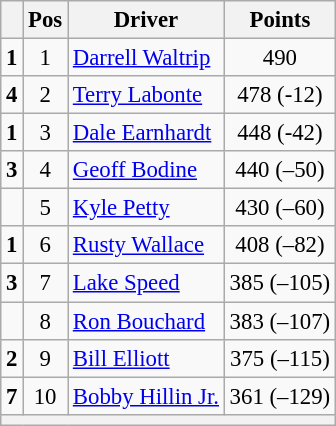<table class="wikitable" style="font-size: 95%;">
<tr>
<th></th>
<th>Pos</th>
<th>Driver</th>
<th>Points</th>
</tr>
<tr>
<td align="left">  <strong>1</strong></td>
<td style="text-align:center;">1</td>
<td><a href='#'>Darrell Waltrip</a></td>
<td style="text-align:center;">490</td>
</tr>
<tr>
<td align="left">  <strong>4</strong></td>
<td style="text-align:center;">2</td>
<td><a href='#'>Terry Labonte</a></td>
<td style="text-align:center;">478 (-12)</td>
</tr>
<tr>
<td align="left">  <strong>1</strong></td>
<td style="text-align:center;">3</td>
<td><a href='#'>Dale Earnhardt</a></td>
<td style="text-align:center;">448 (-42)</td>
</tr>
<tr>
<td align="left">  <strong>3</strong></td>
<td style="text-align:center;">4</td>
<td><a href='#'>Geoff Bodine</a></td>
<td style="text-align:center;">440 (–50)</td>
</tr>
<tr>
<td align="left"></td>
<td style="text-align:center;">5</td>
<td><a href='#'>Kyle Petty</a></td>
<td style="text-align:center;">430 (–60)</td>
</tr>
<tr>
<td align="left">  <strong>1</strong></td>
<td style="text-align:center;">6</td>
<td><a href='#'>Rusty Wallace</a></td>
<td style="text-align:center;">408 (–82)</td>
</tr>
<tr>
<td align="left">  <strong>3</strong></td>
<td style="text-align:center;">7</td>
<td><a href='#'>Lake Speed</a></td>
<td style="text-align:center;">385 (–105)</td>
</tr>
<tr>
<td align="left"></td>
<td style="text-align:center;">8</td>
<td><a href='#'>Ron Bouchard</a></td>
<td style="text-align:center;">383 (–107)</td>
</tr>
<tr>
<td align="left">  <strong>2</strong></td>
<td style="text-align:center;">9</td>
<td><a href='#'>Bill Elliott</a></td>
<td style="text-align:center;">375 (–115)</td>
</tr>
<tr>
<td align="left">  <strong>7</strong></td>
<td style="text-align:center;">10</td>
<td><a href='#'>Bobby Hillin Jr.</a></td>
<td style="text-align:center;">361 (–129)</td>
</tr>
<tr class="sortbottom">
<th colspan="9"></th>
</tr>
</table>
